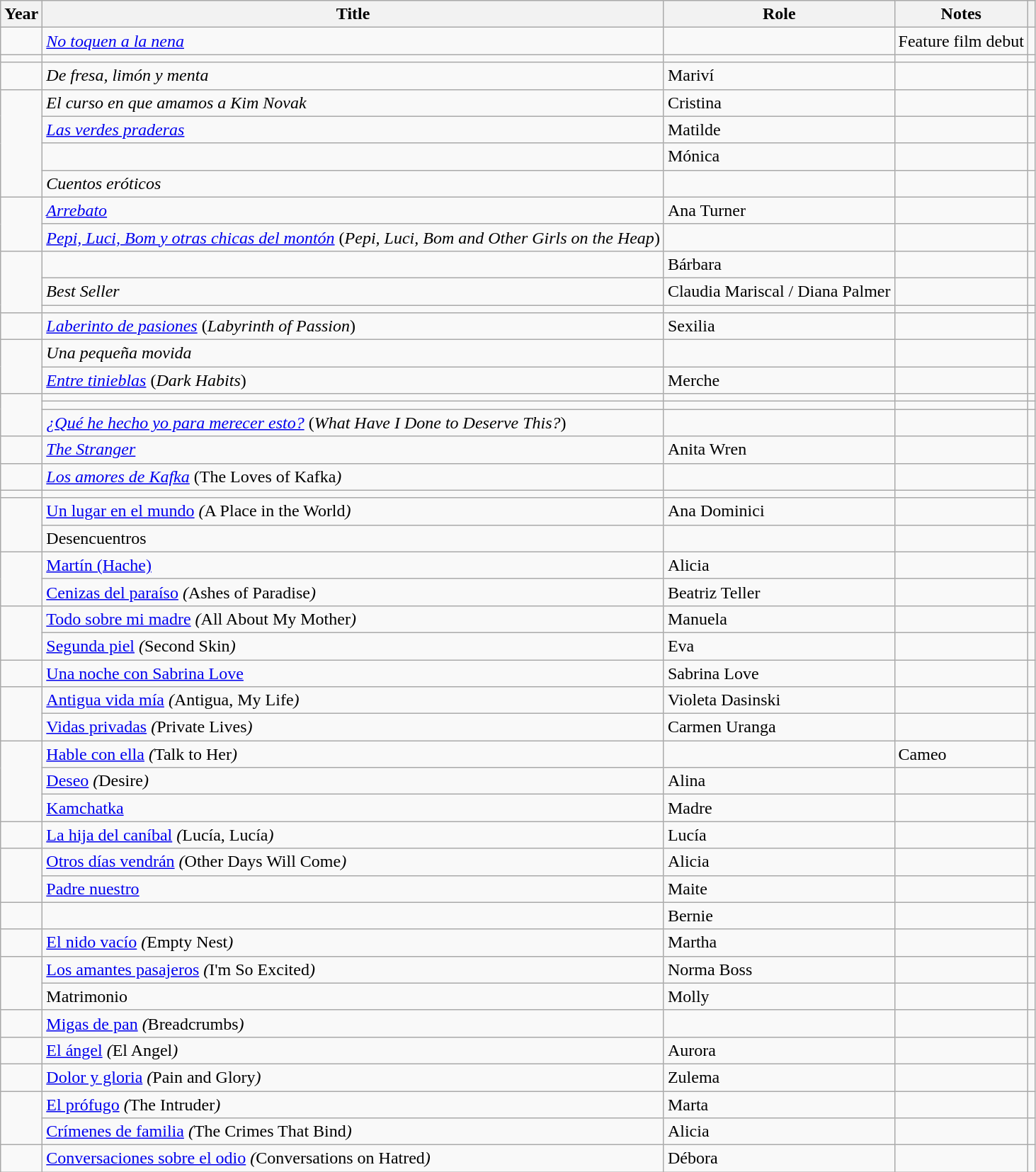<table class="wikitable sortable">
<tr>
<th>Year</th>
<th>Title</th>
<th>Role</th>
<th class = "unsortable">Notes</th>
<th class = "unsortable"></th>
</tr>
<tr>
<td></td>
<td><em><a href='#'>No toquen a la nena</a></em></td>
<td></td>
<td>Feature film debut</td>
<td></td>
</tr>
<tr>
<td></td>
<td><em></em></td>
<td></td>
<td></td>
<td></td>
</tr>
<tr>
<td></td>
<td><em>De fresa, limón y menta</em></td>
<td>Mariví</td>
<td></td>
<td></td>
</tr>
<tr>
<td rowspan = "4"></td>
<td><em>El curso en que amamos a Kim Novak</em></td>
<td>Cristina</td>
<td></td>
<td></td>
</tr>
<tr>
<td><em><a href='#'>Las verdes praderas</a></em></td>
<td>Matilde</td>
<td></td>
<td></td>
</tr>
<tr>
<td><em></em></td>
<td>Mónica</td>
<td></td>
<td></td>
</tr>
<tr>
<td><em>Cuentos eróticos</em></td>
<td></td>
<td></td>
<td></td>
</tr>
<tr>
<td rowspan = "2"></td>
<td><em><a href='#'>Arrebato</a></em></td>
<td>Ana Turner</td>
<td></td>
<td></td>
</tr>
<tr>
<td><em><a href='#'>Pepi, Luci, Bom y otras chicas del montón</a></em> (<em>Pepi, Luci, Bom and Other Girls on the Heap</em>)</td>
<td></td>
<td></td>
<td></td>
</tr>
<tr>
<td rowspan = "3"></td>
<td><em></em></td>
<td>Bárbara</td>
<td></td>
<td></td>
</tr>
<tr>
<td><em>Best Seller</em></td>
<td>Claudia Mariscal / Diana Palmer</td>
<td></td>
<td></td>
</tr>
<tr>
<td><em></em></td>
<td></td>
<td></td>
<td></td>
</tr>
<tr>
<td></td>
<td><em><a href='#'>Laberinto de pasiones</a></em> (<em>Labyrinth of Passion</em>)</td>
<td>Sexilia</td>
<td></td>
<td></td>
</tr>
<tr>
<td rowspan = "2"></td>
<td><em>Una pequeña movida</em></td>
<td></td>
<td></td>
<td></td>
</tr>
<tr>
<td><em><a href='#'>Entre tinieblas</a></em> (<em>Dark Habits</em>)</td>
<td>Merche</td>
<td></td>
<td></td>
</tr>
<tr>
<td rowspan = "3"></td>
<td><em></em></td>
<td></td>
<td></td>
<td></td>
</tr>
<tr>
<td><em></em></td>
<td></td>
<td></td>
<td></td>
</tr>
<tr>
<td><em><a href='#'>¿Qué he hecho yo para merecer esto?</a></em> (<em>What Have I Done to Deserve This?</em>)</td>
<td></td>
<td></td>
<td></td>
</tr>
<tr>
<td></td>
<td><em><a href='#'>The Stranger</a></em></td>
<td>Anita Wren</td>
<td></td>
<td></td>
</tr>
<tr>
<td></td>
<td><em><a href='#'>Los amores de Kafka</a></em> (The Loves of Kafka<em>)</td>
<td></td>
<td></td>
<td></td>
</tr>
<tr>
<td></td>
<td></em><em></td>
<td></td>
<td></td>
<td></td>
</tr>
<tr>
<td rowspan = "2"></td>
<td></em><a href='#'>Un lugar en el mundo</a><em> (</em>A Place in the World<em>)</td>
<td>Ana Dominici</td>
<td></td>
<td></td>
</tr>
<tr>
<td></em>Desencuentros<em></td>
<td></td>
<td></td>
<td></td>
</tr>
<tr>
<td rowspan = "2"></td>
<td></em><a href='#'>Martín (Hache)</a><em></td>
<td>Alicia</td>
<td></td>
<td></td>
</tr>
<tr>
<td></em><a href='#'>Cenizas del paraíso</a><em> (</em>Ashes of Paradise<em>)</td>
<td>Beatriz Teller</td>
<td></td>
<td></td>
</tr>
<tr>
<td rowspan = "2"></td>
<td></em><a href='#'>Todo sobre mi madre</a><em> (</em>All About My Mother<em>)</td>
<td>Manuela</td>
<td></td>
<td></td>
</tr>
<tr>
<td></em><a href='#'>Segunda piel</a><em> (</em>Second Skin<em>)</td>
<td>Eva</td>
<td></td>
<td></td>
</tr>
<tr>
<td></td>
<td></em><a href='#'>Una noche con Sabrina Love</a><em></td>
<td>Sabrina Love</td>
<td></td>
<td></td>
</tr>
<tr>
<td rowspan = "2"></td>
<td></em><a href='#'>Antigua vida mía</a><em> (</em>Antigua, My Life<em>)</td>
<td>Violeta Dasinski</td>
<td></td>
<td></td>
</tr>
<tr>
<td></em><a href='#'>Vidas privadas</a><em> (</em>Private Lives<em>)</td>
<td>Carmen Uranga</td>
<td></td>
<td></td>
</tr>
<tr>
<td rowspan = "3"></td>
<td></em><a href='#'>Hable con ella</a><em> (</em>Talk to Her<em>)</td>
<td></td>
<td>Cameo</td>
<td></td>
</tr>
<tr>
<td></em><a href='#'>Deseo</a><em> (</em>Desire<em>)</td>
<td>Alina</td>
<td></td>
<td></td>
</tr>
<tr>
<td></em><a href='#'>Kamchatka</a><em></td>
<td>Madre</td>
<td></td>
<td></td>
</tr>
<tr>
<td></td>
<td></em><a href='#'>La hija del caníbal</a><em> (</em>Lucía, Lucía<em>)</td>
<td>Lucía</td>
<td></td>
<td></td>
</tr>
<tr>
<td rowspan = "2"></td>
<td></em><a href='#'>Otros días vendrán</a><em> (</em>Other Days Will Come<em>)</td>
<td>Alicia</td>
<td></td>
<td></td>
</tr>
<tr>
<td></em><a href='#'>Padre nuestro</a><em></td>
<td>Maite</td>
<td></td>
<td></td>
</tr>
<tr>
<td></td>
<td></em><em></td>
<td>Bernie</td>
<td></td>
<td></td>
</tr>
<tr>
<td></td>
<td></em><a href='#'>El nido vacío</a><em> (</em>Empty Nest<em>)</td>
<td>Martha</td>
<td></td>
<td></td>
</tr>
<tr>
<td rowspan = "2"></td>
<td></em><a href='#'>Los amantes pasajeros</a><em> (</em>I'm So Excited<em>)</td>
<td>Norma Boss</td>
<td></td>
<td></td>
</tr>
<tr>
<td></em>Matrimonio<em></td>
<td>Molly</td>
<td></td>
<td></td>
</tr>
<tr>
<td></td>
<td></em><a href='#'>Migas de pan</a><em> (</em>Breadcrumbs<em>)</td>
<td></td>
<td></td>
<td></td>
</tr>
<tr>
<td></td>
<td></em><a href='#'>El ángel</a><em> (</em>El Angel<em>)</td>
<td>Aurora</td>
<td></td>
<td></td>
</tr>
<tr>
<td></td>
<td></em><a href='#'>Dolor y gloria</a><em> (</em>Pain and Glory<em>)</td>
<td>Zulema</td>
<td></td>
<td></td>
</tr>
<tr>
<td rowspan = "2"></td>
<td></em><a href='#'>El prófugo</a><em> (</em>The Intruder<em>)</td>
<td>Marta</td>
<td></td>
<td></td>
</tr>
<tr>
<td></em><a href='#'>Crímenes de familia</a><em> (</em>The Crimes That Bind<em>)</td>
<td>Alicia</td>
<td></td>
<td></td>
</tr>
<tr>
<td></td>
<td></em><a href='#'>Conversaciones sobre el odio</a><em> (</em>Conversations on Hatred<em>)</td>
<td>Débora</td>
<td></td>
<td></td>
</tr>
</table>
